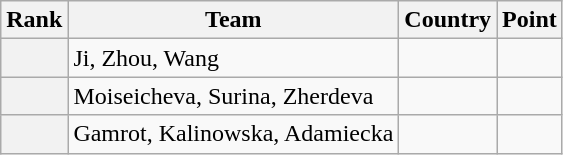<table class="wikitable sortable">
<tr>
<th>Rank</th>
<th>Team</th>
<th>Country</th>
<th>Point</th>
</tr>
<tr>
<th></th>
<td>Ji, Zhou, Wang</td>
<td></td>
<td></td>
</tr>
<tr>
<th></th>
<td>Moiseicheva, Surina, Zherdeva</td>
<td></td>
<td></td>
</tr>
<tr>
<th></th>
<td>Gamrot, Kalinowska, Adamiecka</td>
<td></td>
<td></td>
</tr>
</table>
